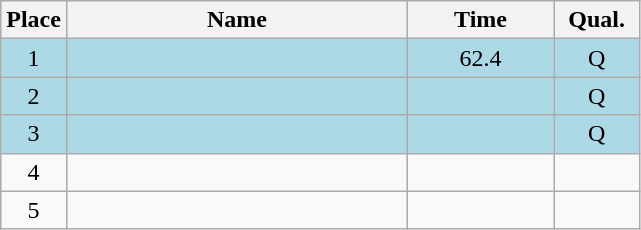<table class=wikitable style="text-align:center">
<tr>
<th width=20>Place</th>
<th width=220>Name</th>
<th width=90>Time</th>
<th width=50>Qual.</th>
</tr>
<tr bgcolor=lightblue>
<td>1</td>
<td align=left></td>
<td>62.4</td>
<td>Q</td>
</tr>
<tr bgcolor=lightblue>
<td>2</td>
<td align=left></td>
<td></td>
<td>Q</td>
</tr>
<tr bgcolor=lightblue>
<td>3</td>
<td align=left></td>
<td></td>
<td>Q</td>
</tr>
<tr>
<td>4</td>
<td align=left></td>
<td></td>
<td></td>
</tr>
<tr>
<td>5</td>
<td align=left></td>
<td></td>
<td></td>
</tr>
</table>
